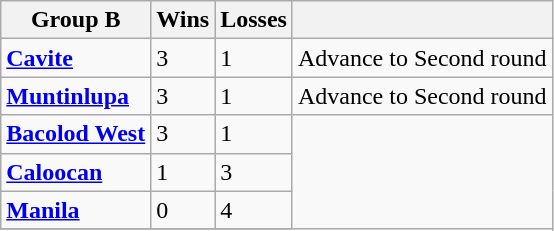<table class="wikitable">
<tr align=center>
<th>Group B</th>
<th>Wins</th>
<th>Losses</th>
<th></th>
</tr>
<tr>
<td><strong><a href='#'>Cavite</a></strong></td>
<td>3</td>
<td>1</td>
<td>Advance to Second round</td>
</tr>
<tr>
<td><strong><a href='#'>Muntinlupa</a></strong></td>
<td>3</td>
<td>1</td>
<td>Advance to Second round</td>
</tr>
<tr>
<td><strong><a href='#'>Bacolod West</a></strong></td>
<td>3</td>
<td>1</td>
</tr>
<tr>
<td><strong><a href='#'>Caloocan</a></strong></td>
<td>1</td>
<td>3</td>
</tr>
<tr>
<td><strong><a href='#'>Manila</a></strong></td>
<td>0</td>
<td>4</td>
</tr>
<tr>
</tr>
</table>
